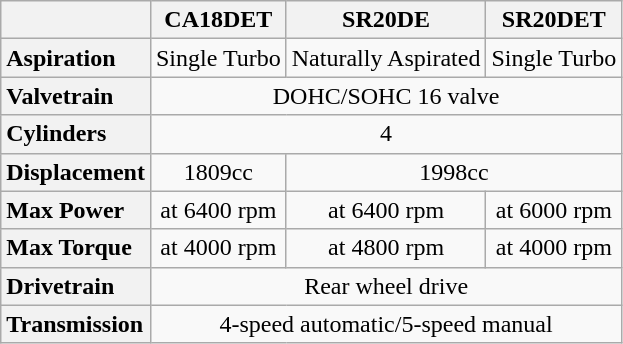<table class="wikitable" style="text-align: center;">
<tr>
<th></th>
<th>CA18DET</th>
<th>SR20DE</th>
<th>SR20DET</th>
</tr>
<tr>
<th style="text-align: left;">Aspiration</th>
<td>Single Turbo</td>
<td>Naturally Aspirated</td>
<td>Single Turbo</td>
</tr>
<tr>
<th style="text-align: left;">Valvetrain</th>
<td colspan="3">DOHC/SOHC 16 valve</td>
</tr>
<tr>
<th style="text-align: left;">Cylinders</th>
<td colspan="3">4</td>
</tr>
<tr>
<th style="text-align: left;">Displacement</th>
<td>1809cc</td>
<td colspan="2">1998cc</td>
</tr>
<tr>
<th style="text-align: left;">Max Power</th>
<td> at 6400 rpm</td>
<td> at 6400 rpm</td>
<td> at 6000 rpm</td>
</tr>
<tr>
<th style="text-align: left;">Max Torque</th>
<td> at 4000 rpm</td>
<td> at 4800 rpm</td>
<td> at 4000 rpm</td>
</tr>
<tr>
<th style="text-align: left;">Drivetrain</th>
<td colspan="3">Rear wheel drive</td>
</tr>
<tr>
<th style="text-align: left;">Transmission</th>
<td colspan="3">4-speed automatic/5-speed manual</td>
</tr>
</table>
